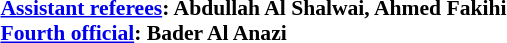<table width=50% style="font-size: 90%">
<tr>
<td><br><strong><a href='#'>Assistant referees</a>: Abdullah Al Shalwai, Ahmed Fakihi</strong>
<br><strong><a href='#'>Fourth official</a>: Bader Al Anazi</strong>
<br></td>
</tr>
</table>
